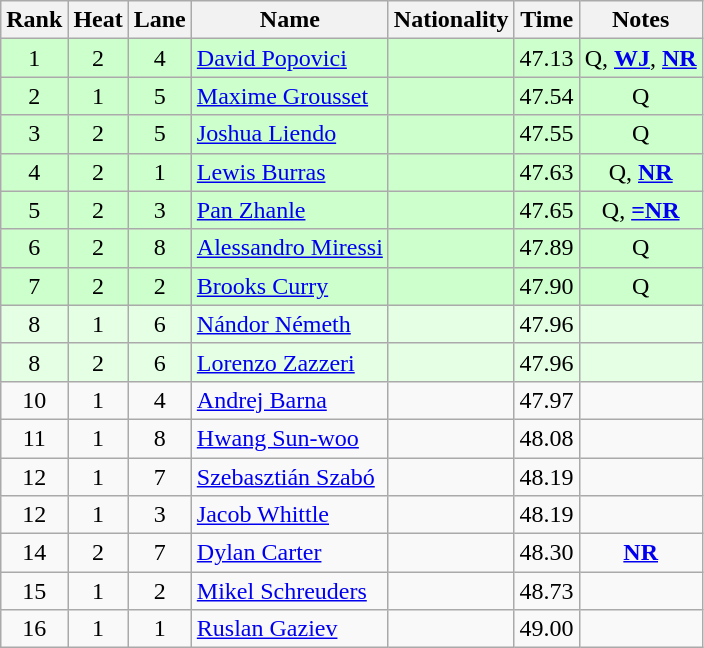<table class="wikitable sortable" style="text-align:center">
<tr>
<th>Rank</th>
<th>Heat</th>
<th>Lane</th>
<th>Name</th>
<th>Nationality</th>
<th>Time</th>
<th>Notes</th>
</tr>
<tr bgcolor=ccffcc>
<td>1</td>
<td>2</td>
<td>4</td>
<td align=left><a href='#'>David Popovici</a></td>
<td align=left></td>
<td>47.13</td>
<td>Q, <strong><a href='#'>WJ</a></strong>, <strong><a href='#'>NR</a></strong></td>
</tr>
<tr bgcolor=ccffcc>
<td>2</td>
<td>1</td>
<td>5</td>
<td align=left><a href='#'>Maxime Grousset</a></td>
<td align=left></td>
<td>47.54</td>
<td>Q</td>
</tr>
<tr bgcolor=ccffcc>
<td>3</td>
<td>2</td>
<td>5</td>
<td align=left><a href='#'>Joshua Liendo</a></td>
<td align=left></td>
<td>47.55</td>
<td>Q</td>
</tr>
<tr bgcolor=ccffcc>
<td>4</td>
<td>2</td>
<td>1</td>
<td align=left><a href='#'>Lewis Burras</a></td>
<td align=left></td>
<td>47.63</td>
<td>Q, <strong><a href='#'>NR</a></strong></td>
</tr>
<tr bgcolor=ccffcc>
<td>5</td>
<td>2</td>
<td>3</td>
<td align=left><a href='#'>Pan Zhanle</a></td>
<td align=left></td>
<td>47.65</td>
<td>Q, <strong><a href='#'>=NR</a></strong></td>
</tr>
<tr bgcolor=ccffcc>
<td>6</td>
<td>2</td>
<td>8</td>
<td align=left><a href='#'>Alessandro Miressi</a></td>
<td align=left></td>
<td>47.89</td>
<td>Q</td>
</tr>
<tr bgcolor=ccffcc>
<td>7</td>
<td>2</td>
<td>2</td>
<td align=left><a href='#'>Brooks Curry</a></td>
<td align=left></td>
<td>47.90</td>
<td>Q</td>
</tr>
<tr bgcolor=e5ffe5>
<td>8</td>
<td>1</td>
<td>6</td>
<td align=left><a href='#'>Nándor Németh</a></td>
<td align=left></td>
<td>47.96</td>
<td></td>
</tr>
<tr bgcolor=e5ffe5>
<td>8</td>
<td>2</td>
<td>6</td>
<td align=left><a href='#'>Lorenzo Zazzeri</a></td>
<td align=left></td>
<td>47.96</td>
<td></td>
</tr>
<tr>
<td>10</td>
<td>1</td>
<td>4</td>
<td align=left><a href='#'>Andrej Barna</a></td>
<td align=left></td>
<td>47.97</td>
<td></td>
</tr>
<tr>
<td>11</td>
<td>1</td>
<td>8</td>
<td align=left><a href='#'>Hwang Sun-woo</a></td>
<td align=left></td>
<td>48.08</td>
<td></td>
</tr>
<tr>
<td>12</td>
<td>1</td>
<td>7</td>
<td align=left><a href='#'>Szebasztián Szabó</a></td>
<td align=left></td>
<td>48.19</td>
<td></td>
</tr>
<tr>
<td>12</td>
<td>1</td>
<td>3</td>
<td align=left><a href='#'>Jacob Whittle</a></td>
<td align=left></td>
<td>48.19</td>
<td></td>
</tr>
<tr>
<td>14</td>
<td>2</td>
<td>7</td>
<td align=left><a href='#'>Dylan Carter</a></td>
<td align=left></td>
<td>48.30</td>
<td><strong><a href='#'>NR</a></strong></td>
</tr>
<tr>
<td>15</td>
<td>1</td>
<td>2</td>
<td align=left><a href='#'>Mikel Schreuders</a></td>
<td align=left></td>
<td>48.73</td>
<td></td>
</tr>
<tr>
<td>16</td>
<td>1</td>
<td>1</td>
<td align=left><a href='#'>Ruslan Gaziev</a></td>
<td align=left></td>
<td>49.00</td>
<td></td>
</tr>
</table>
